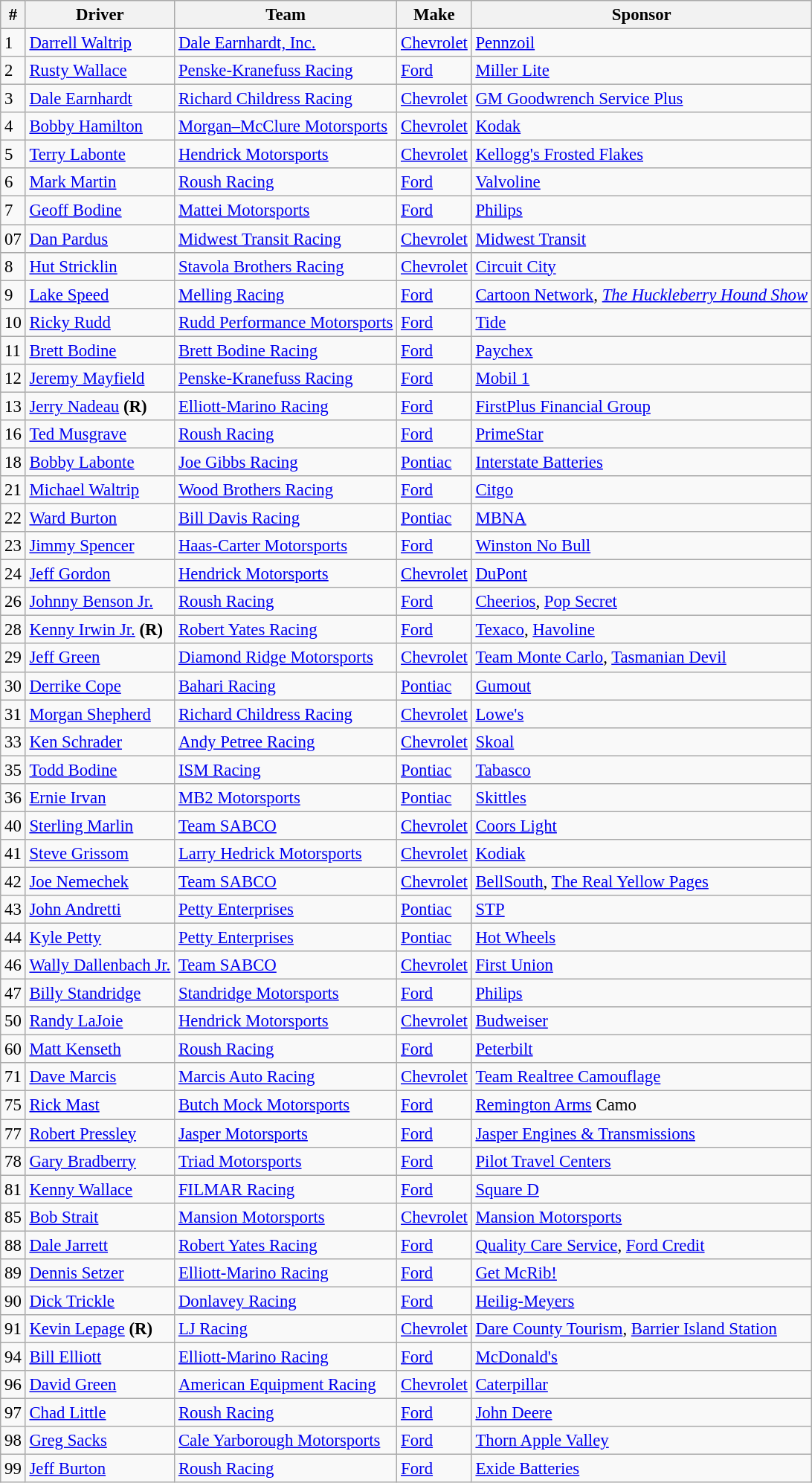<table class="wikitable" style="font-size:95%">
<tr>
<th>#</th>
<th>Driver</th>
<th>Team</th>
<th>Make</th>
<th>Sponsor</th>
</tr>
<tr>
<td>1</td>
<td><a href='#'>Darrell Waltrip</a></td>
<td><a href='#'>Dale Earnhardt, Inc.</a></td>
<td><a href='#'>Chevrolet</a></td>
<td><a href='#'>Pennzoil</a></td>
</tr>
<tr>
<td>2</td>
<td><a href='#'>Rusty Wallace</a></td>
<td><a href='#'>Penske-Kranefuss Racing</a></td>
<td><a href='#'>Ford</a></td>
<td><a href='#'>Miller Lite</a></td>
</tr>
<tr>
<td>3</td>
<td><a href='#'>Dale Earnhardt</a></td>
<td><a href='#'>Richard Childress Racing</a></td>
<td><a href='#'>Chevrolet</a></td>
<td><a href='#'>GM Goodwrench Service Plus</a></td>
</tr>
<tr>
<td>4</td>
<td><a href='#'>Bobby Hamilton</a></td>
<td><a href='#'>Morgan–McClure Motorsports</a></td>
<td><a href='#'>Chevrolet</a></td>
<td><a href='#'>Kodak</a></td>
</tr>
<tr>
<td>5</td>
<td><a href='#'>Terry Labonte</a></td>
<td><a href='#'>Hendrick Motorsports</a></td>
<td><a href='#'>Chevrolet</a></td>
<td><a href='#'>Kellogg's Frosted Flakes</a></td>
</tr>
<tr>
<td>6</td>
<td><a href='#'>Mark Martin</a></td>
<td><a href='#'>Roush Racing</a></td>
<td><a href='#'>Ford</a></td>
<td><a href='#'>Valvoline</a></td>
</tr>
<tr>
<td>7</td>
<td><a href='#'>Geoff Bodine</a></td>
<td><a href='#'>Mattei Motorsports</a></td>
<td><a href='#'>Ford</a></td>
<td><a href='#'>Philips</a></td>
</tr>
<tr>
<td>07</td>
<td><a href='#'>Dan Pardus</a></td>
<td><a href='#'>Midwest Transit Racing</a></td>
<td><a href='#'>Chevrolet</a></td>
<td><a href='#'>Midwest Transit</a></td>
</tr>
<tr>
<td>8</td>
<td><a href='#'>Hut Stricklin</a></td>
<td><a href='#'>Stavola Brothers Racing</a></td>
<td><a href='#'>Chevrolet</a></td>
<td><a href='#'>Circuit City</a></td>
</tr>
<tr>
<td>9</td>
<td><a href='#'>Lake Speed</a></td>
<td><a href='#'>Melling Racing</a></td>
<td><a href='#'>Ford</a></td>
<td><a href='#'>Cartoon Network</a>, <em><a href='#'>The Huckleberry Hound Show</a></em></td>
</tr>
<tr>
<td>10</td>
<td><a href='#'>Ricky Rudd</a></td>
<td><a href='#'>Rudd Performance Motorsports</a></td>
<td><a href='#'>Ford</a></td>
<td><a href='#'>Tide</a></td>
</tr>
<tr>
<td>11</td>
<td><a href='#'>Brett Bodine</a></td>
<td><a href='#'>Brett Bodine Racing</a></td>
<td><a href='#'>Ford</a></td>
<td><a href='#'>Paychex</a></td>
</tr>
<tr>
<td>12</td>
<td><a href='#'>Jeremy Mayfield</a></td>
<td><a href='#'>Penske-Kranefuss Racing</a></td>
<td><a href='#'>Ford</a></td>
<td><a href='#'>Mobil 1</a></td>
</tr>
<tr>
<td>13</td>
<td><a href='#'>Jerry Nadeau</a> <strong>(R)</strong></td>
<td><a href='#'>Elliott-Marino Racing</a></td>
<td><a href='#'>Ford</a></td>
<td><a href='#'>FirstPlus Financial Group</a></td>
</tr>
<tr>
<td>16</td>
<td><a href='#'>Ted Musgrave</a></td>
<td><a href='#'>Roush Racing</a></td>
<td><a href='#'>Ford</a></td>
<td><a href='#'>PrimeStar</a></td>
</tr>
<tr>
<td>18</td>
<td><a href='#'>Bobby Labonte</a></td>
<td><a href='#'>Joe Gibbs Racing</a></td>
<td><a href='#'>Pontiac</a></td>
<td><a href='#'>Interstate Batteries</a></td>
</tr>
<tr>
<td>21</td>
<td><a href='#'>Michael Waltrip</a></td>
<td><a href='#'>Wood Brothers Racing</a></td>
<td><a href='#'>Ford</a></td>
<td><a href='#'>Citgo</a></td>
</tr>
<tr>
<td>22</td>
<td><a href='#'>Ward Burton</a></td>
<td><a href='#'>Bill Davis Racing</a></td>
<td><a href='#'>Pontiac</a></td>
<td><a href='#'>MBNA</a></td>
</tr>
<tr>
<td>23</td>
<td><a href='#'>Jimmy Spencer</a></td>
<td><a href='#'>Haas-Carter Motorsports</a></td>
<td><a href='#'>Ford</a></td>
<td><a href='#'>Winston No Bull</a></td>
</tr>
<tr>
<td>24</td>
<td><a href='#'>Jeff Gordon</a></td>
<td><a href='#'>Hendrick Motorsports</a></td>
<td><a href='#'>Chevrolet</a></td>
<td><a href='#'>DuPont</a></td>
</tr>
<tr>
<td>26</td>
<td><a href='#'>Johnny Benson Jr.</a></td>
<td><a href='#'>Roush Racing</a></td>
<td><a href='#'>Ford</a></td>
<td><a href='#'>Cheerios</a>, <a href='#'>Pop Secret</a></td>
</tr>
<tr>
<td>28</td>
<td><a href='#'>Kenny Irwin Jr.</a> <strong>(R)</strong></td>
<td><a href='#'>Robert Yates Racing</a></td>
<td><a href='#'>Ford</a></td>
<td><a href='#'>Texaco</a>, <a href='#'>Havoline</a></td>
</tr>
<tr>
<td>29</td>
<td><a href='#'>Jeff Green</a></td>
<td><a href='#'>Diamond Ridge Motorsports</a></td>
<td><a href='#'>Chevrolet</a></td>
<td><a href='#'>Team Monte Carlo</a>, <a href='#'>Tasmanian Devil</a></td>
</tr>
<tr>
<td>30</td>
<td><a href='#'>Derrike Cope</a></td>
<td><a href='#'>Bahari Racing</a></td>
<td><a href='#'>Pontiac</a></td>
<td><a href='#'>Gumout</a></td>
</tr>
<tr>
<td>31</td>
<td><a href='#'>Morgan Shepherd</a></td>
<td><a href='#'>Richard Childress Racing</a></td>
<td><a href='#'>Chevrolet</a></td>
<td><a href='#'>Lowe's</a></td>
</tr>
<tr>
<td>33</td>
<td><a href='#'>Ken Schrader</a></td>
<td><a href='#'>Andy Petree Racing</a></td>
<td><a href='#'>Chevrolet</a></td>
<td><a href='#'>Skoal</a></td>
</tr>
<tr>
<td>35</td>
<td><a href='#'>Todd Bodine</a></td>
<td><a href='#'>ISM Racing</a></td>
<td><a href='#'>Pontiac</a></td>
<td><a href='#'>Tabasco</a></td>
</tr>
<tr>
<td>36</td>
<td><a href='#'>Ernie Irvan</a></td>
<td><a href='#'>MB2 Motorsports</a></td>
<td><a href='#'>Pontiac</a></td>
<td><a href='#'>Skittles</a></td>
</tr>
<tr>
<td>40</td>
<td><a href='#'>Sterling Marlin</a></td>
<td><a href='#'>Team SABCO</a></td>
<td><a href='#'>Chevrolet</a></td>
<td><a href='#'>Coors Light</a></td>
</tr>
<tr>
<td>41</td>
<td><a href='#'>Steve Grissom</a></td>
<td><a href='#'>Larry Hedrick Motorsports</a></td>
<td><a href='#'>Chevrolet</a></td>
<td><a href='#'>Kodiak</a></td>
</tr>
<tr>
<td>42</td>
<td><a href='#'>Joe Nemechek</a></td>
<td><a href='#'>Team SABCO</a></td>
<td><a href='#'>Chevrolet</a></td>
<td><a href='#'>BellSouth</a>, <a href='#'>The Real Yellow Pages</a></td>
</tr>
<tr>
<td>43</td>
<td><a href='#'>John Andretti</a></td>
<td><a href='#'>Petty Enterprises</a></td>
<td><a href='#'>Pontiac</a></td>
<td><a href='#'>STP</a></td>
</tr>
<tr>
<td>44</td>
<td><a href='#'>Kyle Petty</a></td>
<td><a href='#'>Petty Enterprises</a></td>
<td><a href='#'>Pontiac</a></td>
<td><a href='#'>Hot Wheels</a></td>
</tr>
<tr>
<td>46</td>
<td><a href='#'>Wally Dallenbach Jr.</a></td>
<td><a href='#'>Team SABCO</a></td>
<td><a href='#'>Chevrolet</a></td>
<td><a href='#'>First Union</a></td>
</tr>
<tr>
<td>47</td>
<td><a href='#'>Billy Standridge</a></td>
<td><a href='#'>Standridge Motorsports</a></td>
<td><a href='#'>Ford</a></td>
<td><a href='#'>Philips</a></td>
</tr>
<tr>
<td>50</td>
<td><a href='#'>Randy LaJoie</a></td>
<td><a href='#'>Hendrick Motorsports</a></td>
<td><a href='#'>Chevrolet</a></td>
<td><a href='#'>Budweiser</a></td>
</tr>
<tr>
<td>60</td>
<td><a href='#'>Matt Kenseth</a></td>
<td><a href='#'>Roush Racing</a></td>
<td><a href='#'>Ford</a></td>
<td><a href='#'>Peterbilt</a></td>
</tr>
<tr>
<td>71</td>
<td><a href='#'>Dave Marcis</a></td>
<td><a href='#'>Marcis Auto Racing</a></td>
<td><a href='#'>Chevrolet</a></td>
<td><a href='#'>Team Realtree Camouflage</a></td>
</tr>
<tr>
<td>75</td>
<td><a href='#'>Rick Mast</a></td>
<td><a href='#'>Butch Mock Motorsports</a></td>
<td><a href='#'>Ford</a></td>
<td><a href='#'>Remington Arms</a> Camo</td>
</tr>
<tr>
<td>77</td>
<td><a href='#'>Robert Pressley</a></td>
<td><a href='#'>Jasper Motorsports</a></td>
<td><a href='#'>Ford</a></td>
<td><a href='#'>Jasper Engines & Transmissions</a></td>
</tr>
<tr>
<td>78</td>
<td><a href='#'>Gary Bradberry</a></td>
<td><a href='#'>Triad Motorsports</a></td>
<td><a href='#'>Ford</a></td>
<td><a href='#'>Pilot Travel Centers</a></td>
</tr>
<tr>
<td>81</td>
<td><a href='#'>Kenny Wallace</a></td>
<td><a href='#'>FILMAR Racing</a></td>
<td><a href='#'>Ford</a></td>
<td><a href='#'>Square D</a></td>
</tr>
<tr>
<td>85</td>
<td><a href='#'>Bob Strait</a></td>
<td><a href='#'>Mansion Motorsports</a></td>
<td><a href='#'>Chevrolet</a></td>
<td><a href='#'>Mansion Motorsports</a></td>
</tr>
<tr>
<td>88</td>
<td><a href='#'>Dale Jarrett</a></td>
<td><a href='#'>Robert Yates Racing</a></td>
<td><a href='#'>Ford</a></td>
<td><a href='#'>Quality Care Service</a>, <a href='#'>Ford Credit</a></td>
</tr>
<tr>
<td>89</td>
<td><a href='#'>Dennis Setzer</a></td>
<td><a href='#'>Elliott-Marino Racing</a></td>
<td><a href='#'>Ford</a></td>
<td><a href='#'>Get McRib!</a></td>
</tr>
<tr>
<td>90</td>
<td><a href='#'>Dick Trickle</a></td>
<td><a href='#'>Donlavey Racing</a></td>
<td><a href='#'>Ford</a></td>
<td><a href='#'>Heilig-Meyers</a></td>
</tr>
<tr>
<td>91</td>
<td><a href='#'>Kevin Lepage</a> <strong>(R)</strong></td>
<td><a href='#'>LJ Racing</a></td>
<td><a href='#'>Chevrolet</a></td>
<td><a href='#'>Dare County Tourism</a>, <a href='#'>Barrier Island Station</a></td>
</tr>
<tr>
<td>94</td>
<td><a href='#'>Bill Elliott</a></td>
<td><a href='#'>Elliott-Marino Racing</a></td>
<td><a href='#'>Ford</a></td>
<td><a href='#'>McDonald's</a></td>
</tr>
<tr>
<td>96</td>
<td><a href='#'>David Green</a></td>
<td><a href='#'>American Equipment Racing</a></td>
<td><a href='#'>Chevrolet</a></td>
<td><a href='#'>Caterpillar</a></td>
</tr>
<tr>
<td>97</td>
<td><a href='#'>Chad Little</a></td>
<td><a href='#'>Roush Racing</a></td>
<td><a href='#'>Ford</a></td>
<td><a href='#'>John Deere</a></td>
</tr>
<tr>
<td>98</td>
<td><a href='#'>Greg Sacks</a></td>
<td><a href='#'>Cale Yarborough Motorsports</a></td>
<td><a href='#'>Ford</a></td>
<td><a href='#'>Thorn Apple Valley</a></td>
</tr>
<tr>
<td>99</td>
<td><a href='#'>Jeff Burton</a></td>
<td><a href='#'>Roush Racing</a></td>
<td><a href='#'>Ford</a></td>
<td><a href='#'>Exide Batteries</a></td>
</tr>
</table>
